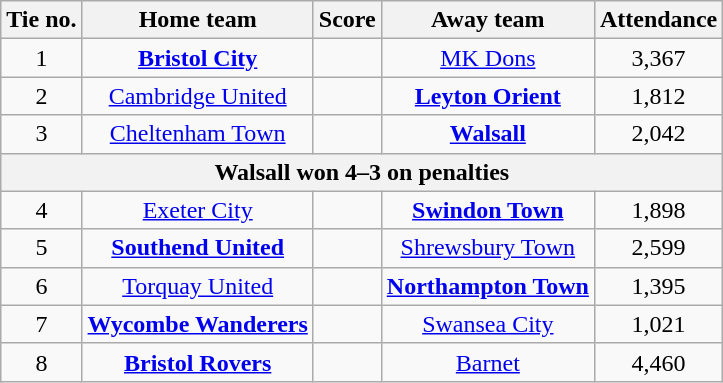<table class="wikitable" style="text-align: center">
<tr>
<th>Tie no.</th>
<th>Home team</th>
<th>Score</th>
<th>Away team</th>
<th>Attendance</th>
</tr>
<tr>
<td>1</td>
<td><strong><a href='#'>Bristol City</a></strong></td>
<td></td>
<td><a href='#'>MK Dons</a></td>
<td>3,367</td>
</tr>
<tr>
<td>2</td>
<td><a href='#'>Cambridge United</a></td>
<td></td>
<td><strong><a href='#'>Leyton Orient</a></strong></td>
<td>1,812</td>
</tr>
<tr>
<td>3</td>
<td><a href='#'>Cheltenham Town</a></td>
<td></td>
<td><strong><a href='#'>Walsall</a></strong></td>
<td>2,042</td>
</tr>
<tr>
<th colspan=5>Walsall won 4–3 on penalties</th>
</tr>
<tr>
<td>4</td>
<td><a href='#'>Exeter City</a></td>
<td></td>
<td><strong><a href='#'>Swindon Town</a></strong></td>
<td>1,898</td>
</tr>
<tr>
<td>5</td>
<td><strong><a href='#'>Southend United</a></strong></td>
<td></td>
<td><a href='#'>Shrewsbury Town</a></td>
<td>2,599</td>
</tr>
<tr>
<td>6</td>
<td><a href='#'>Torquay United</a></td>
<td></td>
<td><strong><a href='#'>Northampton Town</a></strong></td>
<td>1,395</td>
</tr>
<tr>
<td>7</td>
<td><strong><a href='#'>Wycombe Wanderers</a></strong></td>
<td></td>
<td><a href='#'>Swansea City</a></td>
<td>1,021</td>
</tr>
<tr>
<td>8</td>
<td><strong><a href='#'>Bristol Rovers</a></strong></td>
<td></td>
<td><a href='#'>Barnet</a></td>
<td>4,460</td>
</tr>
</table>
